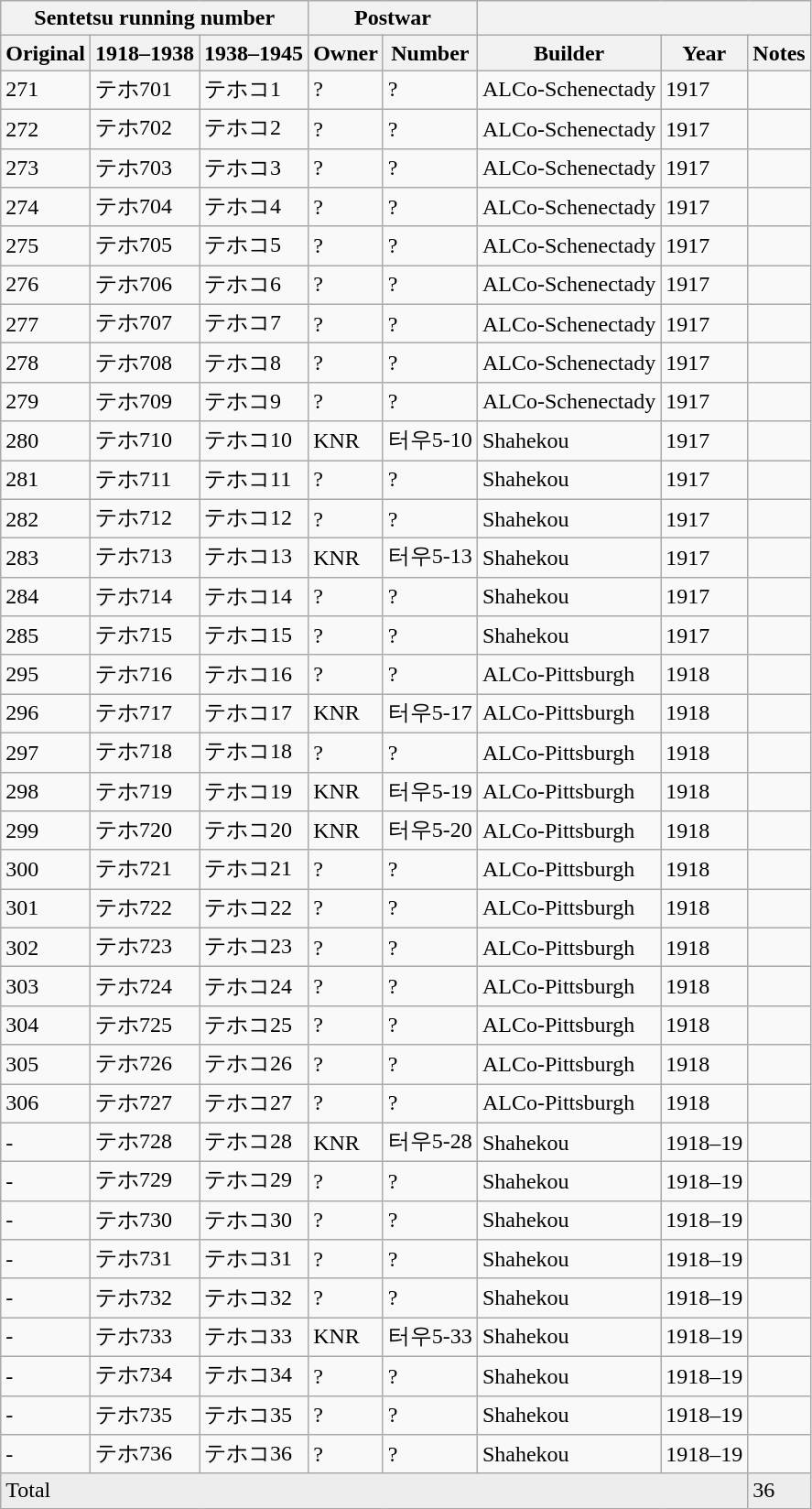<table class="wikitable">
<tr>
<th colspan="3">Sentetsu running number</th>
<th colspan="2">Postwar</th>
<th colspan="3"></th>
</tr>
<tr>
<th>Original</th>
<th>1918–1938</th>
<th>1938–1945</th>
<th>Owner</th>
<th>Number</th>
<th>Builder</th>
<th>Year</th>
<th>Notes</th>
</tr>
<tr>
<td>271</td>
<td>テホ701</td>
<td>テホコ1</td>
<td>?</td>
<td>?</td>
<td>ALCo-Schenectady</td>
<td>1917</td>
<td></td>
</tr>
<tr>
<td>272</td>
<td>テホ702</td>
<td>テホコ2</td>
<td>?</td>
<td>?</td>
<td>ALCo-Schenectady</td>
<td>1917</td>
<td></td>
</tr>
<tr>
<td>273</td>
<td>テホ703</td>
<td>テホコ3</td>
<td>?</td>
<td>?</td>
<td>ALCo-Schenectady</td>
<td>1917</td>
<td></td>
</tr>
<tr>
<td>274</td>
<td>テホ704</td>
<td>テホコ4</td>
<td>?</td>
<td>?</td>
<td>ALCo-Schenectady</td>
<td>1917</td>
<td></td>
</tr>
<tr>
<td>275</td>
<td>テホ705</td>
<td>テホコ5</td>
<td>?</td>
<td>?</td>
<td>ALCo-Schenectady</td>
<td>1917</td>
<td></td>
</tr>
<tr>
<td>276</td>
<td>テホ706</td>
<td>テホコ6</td>
<td>?</td>
<td>?</td>
<td>ALCo-Schenectady</td>
<td>1917</td>
<td></td>
</tr>
<tr>
<td>277</td>
<td>テホ707</td>
<td>テホコ7</td>
<td>?</td>
<td>?</td>
<td>ALCo-Schenectady</td>
<td>1917</td>
<td></td>
</tr>
<tr>
<td>278</td>
<td>テホ708</td>
<td>テホコ8</td>
<td>?</td>
<td>?</td>
<td>ALCo-Schenectady</td>
<td>1917</td>
<td></td>
</tr>
<tr>
<td>279</td>
<td>テホ709</td>
<td>テホコ9</td>
<td>?</td>
<td>?</td>
<td>ALCo-Schenectady</td>
<td>1917</td>
<td></td>
</tr>
<tr>
<td>280</td>
<td>テホ710</td>
<td>テホコ10</td>
<td>KNR</td>
<td>터우5-10</td>
<td>Shahekou</td>
<td>1917</td>
<td></td>
</tr>
<tr>
<td>281</td>
<td>テホ711</td>
<td>テホコ11</td>
<td>?</td>
<td>?</td>
<td>Shahekou</td>
<td>1917</td>
<td></td>
</tr>
<tr>
<td>282</td>
<td>テホ712</td>
<td>テホコ12</td>
<td>?</td>
<td>?</td>
<td>Shahekou</td>
<td>1917</td>
<td></td>
</tr>
<tr>
<td>283</td>
<td>テホ713</td>
<td>テホコ13</td>
<td>KNR</td>
<td>터우5-13</td>
<td>Shahekou</td>
<td>1917</td>
<td></td>
</tr>
<tr>
<td>284</td>
<td>テホ714</td>
<td>テホコ14</td>
<td>?</td>
<td>?</td>
<td>Shahekou</td>
<td>1917</td>
<td></td>
</tr>
<tr>
<td>285</td>
<td>テホ715</td>
<td>テホコ15</td>
<td>?</td>
<td>?</td>
<td>Shahekou</td>
<td>1917</td>
<td></td>
</tr>
<tr>
<td>295</td>
<td>テホ716</td>
<td>テホコ16</td>
<td>?</td>
<td>?</td>
<td>ALCo-Pittsburgh</td>
<td>1918</td>
<td></td>
</tr>
<tr>
<td>296</td>
<td>テホ717</td>
<td>テホコ17</td>
<td>KNR</td>
<td>터우5-17</td>
<td>ALCo-Pittsburgh</td>
<td>1918</td>
<td></td>
</tr>
<tr>
<td>297</td>
<td>テホ718</td>
<td>テホコ18</td>
<td>?</td>
<td>?</td>
<td>ALCo-Pittsburgh</td>
<td>1918</td>
<td></td>
</tr>
<tr>
<td>298</td>
<td>テホ719</td>
<td>テホコ19</td>
<td>KNR</td>
<td>터우5-19</td>
<td>ALCo-Pittsburgh</td>
<td>1918</td>
<td></td>
</tr>
<tr>
<td>299</td>
<td>テホ720</td>
<td>テホコ20</td>
<td>KNR</td>
<td>터우5-20</td>
<td>ALCo-Pittsburgh</td>
<td>1918</td>
<td></td>
</tr>
<tr>
<td>300</td>
<td>テホ721</td>
<td>テホコ21</td>
<td>?</td>
<td>?</td>
<td>ALCo-Pittsburgh</td>
<td>1918</td>
<td></td>
</tr>
<tr>
<td>301</td>
<td>テホ722</td>
<td>テホコ22</td>
<td>?</td>
<td>?</td>
<td>ALCo-Pittsburgh</td>
<td>1918</td>
<td></td>
</tr>
<tr>
<td>302</td>
<td>テホ723</td>
<td>テホコ23</td>
<td>?</td>
<td>?</td>
<td>ALCo-Pittsburgh</td>
<td>1918</td>
<td></td>
</tr>
<tr>
<td>303</td>
<td>テホ724</td>
<td>テホコ24</td>
<td>?</td>
<td>?</td>
<td>ALCo-Pittsburgh</td>
<td>1918</td>
<td></td>
</tr>
<tr>
<td>304</td>
<td>テホ725</td>
<td>テホコ25</td>
<td>?</td>
<td>?</td>
<td>ALCo-Pittsburgh</td>
<td>1918</td>
<td></td>
</tr>
<tr>
<td>305</td>
<td>テホ726</td>
<td>テホコ26</td>
<td>?</td>
<td>?</td>
<td>ALCo-Pittsburgh</td>
<td>1918</td>
<td></td>
</tr>
<tr>
<td>306</td>
<td>テホ727</td>
<td>テホコ27</td>
<td>?</td>
<td>?</td>
<td>ALCo-Pittsburgh</td>
<td>1918</td>
<td></td>
</tr>
<tr>
<td>-</td>
<td>テホ728</td>
<td>テホコ28</td>
<td>KNR</td>
<td>터우5-28</td>
<td>Shahekou</td>
<td>1918–19</td>
<td></td>
</tr>
<tr>
<td>-</td>
<td>テホ729</td>
<td>テホコ29</td>
<td>?</td>
<td>?</td>
<td>Shahekou</td>
<td>1918–19</td>
<td></td>
</tr>
<tr>
<td>-</td>
<td>テホ730</td>
<td>テホコ30</td>
<td>?</td>
<td>?</td>
<td>Shahekou</td>
<td>1918–19</td>
<td></td>
</tr>
<tr>
<td>-</td>
<td>テホ731</td>
<td>テホコ31</td>
<td>?</td>
<td>?</td>
<td>Shahekou</td>
<td>1918–19</td>
<td></td>
</tr>
<tr>
<td>-</td>
<td>テホ732</td>
<td>テホコ32</td>
<td>?</td>
<td>?</td>
<td>Shahekou</td>
<td>1918–19</td>
<td></td>
</tr>
<tr>
<td>-</td>
<td>テホ733</td>
<td>テホコ33</td>
<td>KNR</td>
<td>터우5-33</td>
<td>Shahekou</td>
<td>1918–19</td>
<td></td>
</tr>
<tr>
<td>-</td>
<td>テホ734</td>
<td>テホコ34</td>
<td>?</td>
<td>?</td>
<td>Shahekou</td>
<td>1918–19</td>
<td></td>
</tr>
<tr>
<td>-</td>
<td>テホ735</td>
<td>テホコ35</td>
<td>?</td>
<td>?</td>
<td>Shahekou</td>
<td>1918–19</td>
<td></td>
</tr>
<tr>
<td>-</td>
<td>テホ736</td>
<td>テホコ36</td>
<td>?</td>
<td>?</td>
<td>Shahekou</td>
<td>1918–19</td>
<td></td>
</tr>
<tr>
<td bgcolor=#ededed colspan="7">Total</td>
<td bgcolor=#ededed>36</td>
</tr>
</table>
